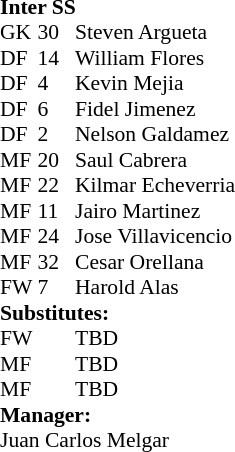<table style="font-size: 90%" cellspacing="0" cellpadding="0">
<tr>
<td colspan="4"><strong>Inter SS</strong></td>
</tr>
<tr>
<th width="25"></th>
<th width="25"></th>
</tr>
<tr>
<td>GK</td>
<td>30</td>
<td> Steven Argueta</td>
</tr>
<tr>
<td>DF</td>
<td>14</td>
<td> William Flores</td>
</tr>
<tr>
<td>DF</td>
<td>4</td>
<td> Kevin Mejia</td>
</tr>
<tr>
<td>DF</td>
<td>6</td>
<td> Fidel Jimenez</td>
</tr>
<tr>
<td>DF</td>
<td>2</td>
<td> Nelson Galdamez</td>
</tr>
<tr>
<td>MF</td>
<td>20</td>
<td> Saul Cabrera</td>
<td></td>
<td></td>
</tr>
<tr>
<td>MF</td>
<td>22</td>
<td> Kilmar Echeverria</td>
</tr>
<tr>
<td>MF</td>
<td>11</td>
<td> Jairo Martinez</td>
<td></td>
<td></td>
</tr>
<tr>
<td>MF</td>
<td>24</td>
<td> Jose Villavicencio</td>
</tr>
<tr>
<td>MF</td>
<td>32</td>
<td> Cesar Orellana</td>
</tr>
<tr>
<td>FW</td>
<td>7</td>
<td> Harold Alas</td>
<td></td>
<td></td>
</tr>
<tr>
<td colspan=3><strong>Substitutes:</strong></td>
</tr>
<tr>
<td>FW</td>
<td></td>
<td> TBD</td>
<td></td>
<td></td>
</tr>
<tr>
<td>MF</td>
<td></td>
<td> TBD</td>
<td></td>
<td></td>
</tr>
<tr>
<td>MF</td>
<td></td>
<td> TBD</td>
<td></td>
<td></td>
</tr>
<tr>
<td colspan=3><strong>Manager:</strong></td>
</tr>
<tr>
<td colspan=4> Juan Carlos Melgar</td>
</tr>
</table>
